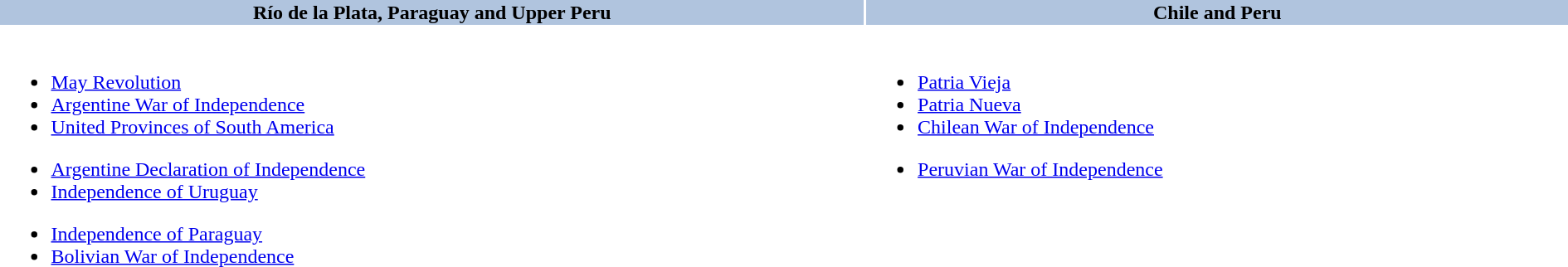<table class="toccolours" style="width: 100%; border-top: none;">
<tr style="text-align:center">
<td style="background:#B0C4DE; width:100%,"><strong>Río de la Plata, Paraguay and Upper Peru</strong></td>
<td style="background:#B0C4DE; width:100%,"><strong>Chile and Peru</strong></td>
</tr>
<tr style="vertical-align:top">
<td><br><table width="100%">
<tr style="vertical-align:top">
</tr>
</table>
<ul><li><a href='#'>May Revolution</a></li><li><a href='#'>Argentine War of Independence</a></li><li><a href='#'>United Provinces of South America</a></li></ul><ul><li><a href='#'>Argentine Declaration of Independence</a></li><li><a href='#'>Independence of Uruguay</a></li></ul><ul><li><a href='#'>Independence of Paraguay</a></li><li><a href='#'>Bolivian War of Independence</a></li></ul></td>
<td><br><ul><li><a href='#'>Patria Vieja</a></li><li><a href='#'>Patria Nueva</a></li><li><a href='#'>Chilean War of Independence</a></li></ul><ul><li><a href='#'>Peruvian War of Independence</a></li></ul></td>
</tr>
</table>
